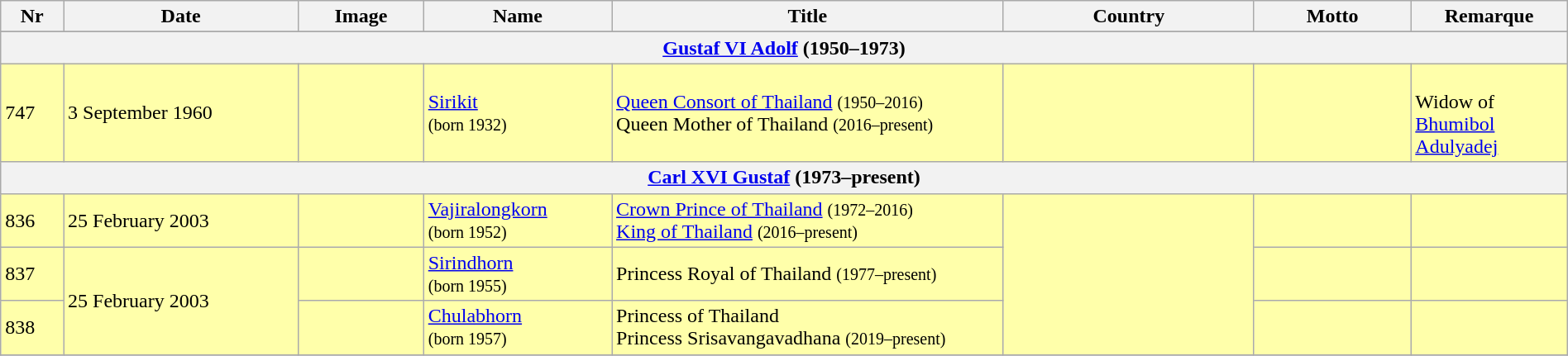<table class="wikitable" width=100%>
<tr>
<th width=4%>Nr</th>
<th width=15%>Date</th>
<th width=8%>Image</th>
<th width=12%>Name</th>
<th>Title</th>
<th width=16%>Country</th>
<th width=10%>Motto</th>
<th width=10%>Remarque</th>
</tr>
<tr bgcolor="#FFFFAA">
</tr>
<tr>
<th colspan=8><a href='#'>Gustaf VI Adolf</a> (1950–1973)</th>
</tr>
<tr bgcolor="#FFFFAA">
<td>747</td>
<td>3 September 1960</td>
<td></td>
<td><a href='#'>Sirikit</a><br><small>(born 1932)</small></td>
<td><a href='#'>Queen Consort of Thailand</a> <small>(1950–2016)</small><br>Queen Mother of Thailand <small>(2016–present)</small></td>
<td></td>
<td></td>
<td><br>Widow of <a href='#'>Bhumibol Adulyadej</a></td>
</tr>
<tr>
<th colspan=8><a href='#'>Carl XVI Gustaf</a> (1973–present)</th>
</tr>
<tr bgcolor="#FFFFAA">
<td>836</td>
<td>25 February 2003</td>
<td></td>
<td><a href='#'>Vajiralongkorn</a><br><small>(born 1952)</small></td>
<td><a href='#'>Crown Prince of Thailand</a> <small>(1972–2016)</small><br><a href='#'>King of Thailand</a> <small>(2016–present)</small></td>
<td rowspan="3"></td>
<td></td>
<td></td>
</tr>
<tr bgcolor="#FFFFAA">
<td>837</td>
<td rowspan="2">25 February 2003</td>
<td></td>
<td><a href='#'>Sirindhorn</a><br><small>(born 1955)</small></td>
<td>Princess Royal of Thailand <small>(1977–present)</small></td>
<td></td>
<td></td>
</tr>
<tr bgcolor="#FFFFAA">
<td>838</td>
<td></td>
<td><a href='#'>Chulabhorn</a><br><small>(born 1957)</small></td>
<td>Princess of Thailand<br>Princess Srisavangavadhana <small>(2019–present)</small></td>
<td></td>
<td></td>
</tr>
<tr>
</tr>
</table>
